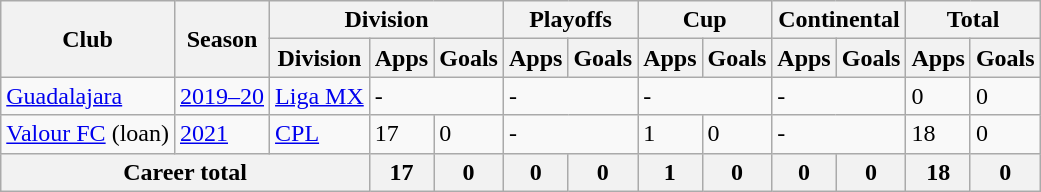<table class="wikitable">
<tr>
<th rowspan="2">Club</th>
<th rowspan="2">Season</th>
<th colspan="3">Division</th>
<th colspan="2">Playoffs</th>
<th colspan="2">Cup</th>
<th colspan="2">Continental</th>
<th colspan="2">Total</th>
</tr>
<tr>
<th>Division</th>
<th>Apps</th>
<th>Goals</th>
<th>Apps</th>
<th>Goals</th>
<th>Apps</th>
<th>Goals</th>
<th>Apps</th>
<th>Goals</th>
<th>Apps</th>
<th>Goals</th>
</tr>
<tr>
<td><a href='#'>Guadalajara</a></td>
<td><a href='#'>2019–20</a></td>
<td><a href='#'>Liga MX</a></td>
<td colspan="2">-</td>
<td colspan="2">-</td>
<td colspan="2">-</td>
<td colspan="2">-</td>
<td>0</td>
<td>0</td>
</tr>
<tr>
<td><a href='#'>Valour FC</a> (loan)</td>
<td><a href='#'>2021</a></td>
<td><a href='#'>CPL</a></td>
<td>17</td>
<td>0</td>
<td colspan="2">-</td>
<td>1</td>
<td>0</td>
<td colspan="2">-</td>
<td>18</td>
<td>0</td>
</tr>
<tr>
<th colspan="3">Career total</th>
<th>17</th>
<th>0</th>
<th>0</th>
<th>0</th>
<th>1</th>
<th>0</th>
<th>0</th>
<th>0</th>
<th>18</th>
<th>0</th>
</tr>
</table>
